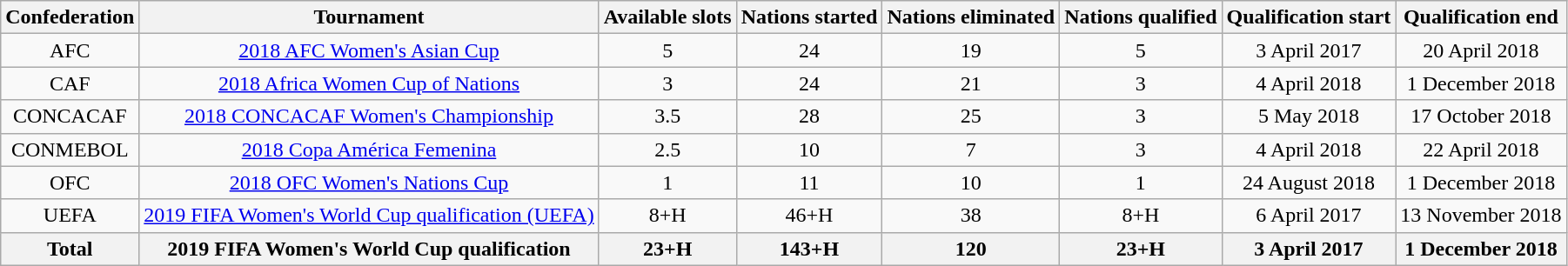<table class="wikitable sortable" style="text-align: center;">
<tr>
<th>Confederation</th>
<th>Tournament</th>
<th>Available slots</th>
<th>Nations started</th>
<th>Nations eliminated</th>
<th>Nations qualified</th>
<th>Qualification start</th>
<th>Qualification end</th>
</tr>
<tr>
<td>AFC</td>
<td><a href='#'>2018 AFC Women's Asian Cup</a></td>
<td>5</td>
<td>24</td>
<td>19</td>
<td>5</td>
<td>3 April 2017</td>
<td>20 April 2018</td>
</tr>
<tr>
<td>CAF</td>
<td><a href='#'>2018 Africa Women Cup of Nations</a></td>
<td>3</td>
<td>24</td>
<td>21</td>
<td>3</td>
<td>4 April 2018</td>
<td>1 December 2018</td>
</tr>
<tr>
<td>CONCACAF</td>
<td><a href='#'>2018 CONCACAF Women's Championship</a></td>
<td>3.5</td>
<td>28</td>
<td>25</td>
<td>3</td>
<td>5 May 2018</td>
<td>17 October 2018</td>
</tr>
<tr>
<td>CONMEBOL</td>
<td><a href='#'>2018 Copa América Femenina</a></td>
<td>2.5</td>
<td>10</td>
<td>7</td>
<td>3</td>
<td>4 April 2018</td>
<td>22 April 2018</td>
</tr>
<tr>
<td>OFC</td>
<td><a href='#'>2018 OFC Women's Nations Cup</a></td>
<td>1</td>
<td>11</td>
<td>10</td>
<td>1</td>
<td>24 August 2018</td>
<td>1 December 2018</td>
</tr>
<tr>
<td>UEFA</td>
<td><a href='#'>2019 FIFA Women's World Cup qualification (UEFA)</a></td>
<td>8+H</td>
<td>46+H</td>
<td>38</td>
<td>8+H</td>
<td>6 April 2017</td>
<td>13 November 2018</td>
</tr>
<tr>
<th>Total</th>
<th>2019 FIFA Women's World Cup qualification</th>
<th>23+H</th>
<th>143+H</th>
<th>120</th>
<th>23+H</th>
<th>3 April 2017</th>
<th>1 December 2018</th>
</tr>
</table>
